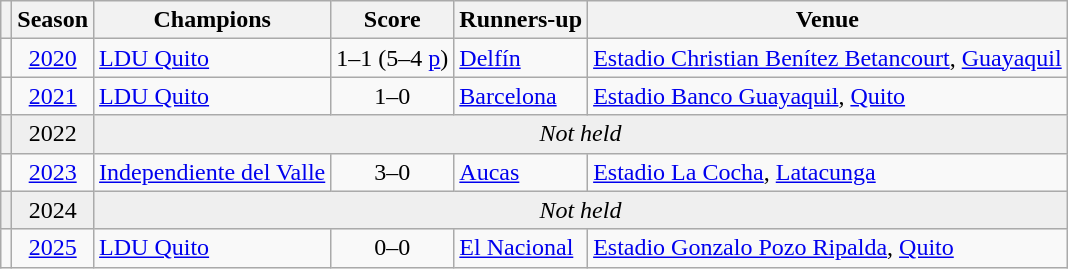<table class="wikitable">
<tr>
<th width=></th>
<th>Season</th>
<th>Champions</th>
<th>Score</th>
<th>Runners-up</th>
<th>Venue</th>
</tr>
<tr>
<td></td>
<td align=center><a href='#'>2020</a></td>
<td><a href='#'>LDU Quito</a> </td>
<td align=center>1–1 (5–4 <a href='#'>p</a>)</td>
<td><a href='#'>Delfín</a></td>
<td><a href='#'>Estadio Christian Benítez Betancourt</a>, <a href='#'>Guayaquil</a></td>
</tr>
<tr>
<td></td>
<td align=center><a href='#'>2021</a></td>
<td><a href='#'>LDU Quito</a> </td>
<td align=center>1–0</td>
<td><a href='#'>Barcelona</a></td>
<td><a href='#'>Estadio Banco Guayaquil</a>, <a href='#'>Quito</a></td>
</tr>
<tr bgcolor=#efefef>
<td></td>
<td align=center>2022</td>
<td colspan="5" align=center><em>Not held</em></td>
</tr>
<tr>
<td></td>
<td align=center><a href='#'>2023</a></td>
<td><a href='#'>Independiente del Valle</a> </td>
<td align=center>3–0</td>
<td><a href='#'>Aucas</a></td>
<td><a href='#'>Estadio La Cocha</a>, <a href='#'>Latacunga</a></td>
</tr>
<tr bgcolor=#efefef>
<td></td>
<td align=center>2024</td>
<td colspan="5" align=center><em>Not held</em></td>
</tr>
<tr>
<td></td>
<td align=center><a href='#'>2025</a></td>
<td><a href='#'>LDU Quito</a> </td>
<td align=center>0–0 </td>
<td><a href='#'>El Nacional</a></td>
<td><a href='#'>Estadio Gonzalo Pozo Ripalda</a>, <a href='#'>Quito</a></td>
</tr>
</table>
